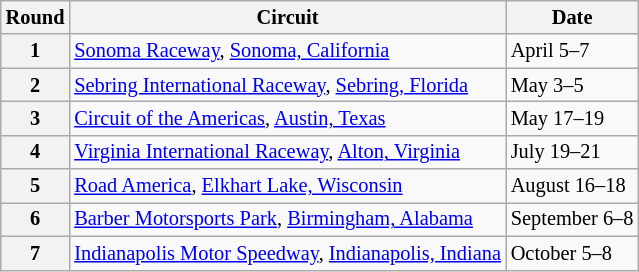<table class="wikitable" style="font-size:85%;">
<tr>
<th>Round</th>
<th>Circuit</th>
<th>Date</th>
</tr>
<tr>
<th>1</th>
<td> <a href='#'>Sonoma Raceway</a>, <a href='#'>Sonoma, California</a></td>
<td>April 5–7</td>
</tr>
<tr>
<th>2</th>
<td> <a href='#'>Sebring International Raceway</a>, <a href='#'>Sebring, Florida</a></td>
<td>May 3–5</td>
</tr>
<tr>
<th>3</th>
<td> <a href='#'>Circuit of the Americas</a>, <a href='#'>Austin, Texas</a></td>
<td>May 17–19</td>
</tr>
<tr>
<th>4</th>
<td> <a href='#'>Virginia International Raceway</a>, <a href='#'>Alton, Virginia</a></td>
<td>July 19–21</td>
</tr>
<tr>
<th>5</th>
<td> <a href='#'>Road America</a>, <a href='#'>Elkhart Lake, Wisconsin</a></td>
<td>August 16–18</td>
</tr>
<tr>
<th>6</th>
<td> <a href='#'>Barber Motorsports Park</a>, <a href='#'>Birmingham, Alabama</a></td>
<td>September 6–8</td>
</tr>
<tr>
<th>7</th>
<td> <a href='#'>Indianapolis Motor Speedway</a>, <a href='#'>Indianapolis, Indiana</a></td>
<td>October 5–8</td>
</tr>
</table>
